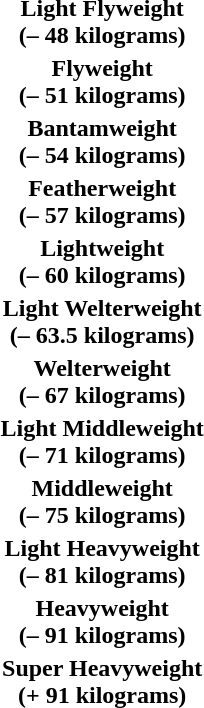<table>
<tr align="center">
<td><strong>Light Flyweight<br>(– 48 kilograms)</strong></td>
<td></td>
<td></td>
<td><br></td>
</tr>
<tr align="center">
<td><strong>Flyweight<br>(– 51 kilograms)</strong></td>
<td></td>
<td></td>
<td><br></td>
</tr>
<tr align="center">
<td><strong>Bantamweight<br>(– 54 kilograms)</strong></td>
<td></td>
<td></td>
<td><br></td>
</tr>
<tr align="center">
<td><strong>Featherweight<br>(– 57 kilograms)</strong></td>
<td></td>
<td></td>
<td><br></td>
</tr>
<tr align="center">
<td><strong>Lightweight<br>(– 60 kilograms)</strong></td>
<td></td>
<td></td>
<td><br></td>
</tr>
<tr align="center">
<td><strong>Light Welterweight<br>(– 63.5 kilograms)</strong></td>
<td></td>
<td></td>
<td><br></td>
</tr>
<tr align="center">
<td><strong>Welterweight<br>(– 67 kilograms)</strong></td>
<td></td>
<td></td>
<td><br></td>
</tr>
<tr align="center">
<td><strong>Light Middleweight<br>(– 71 kilograms)</strong></td>
<td></td>
<td></td>
<td><br></td>
</tr>
<tr align="center">
<td><strong>Middleweight<br>(– 75 kilograms)</strong></td>
<td></td>
<td></td>
<td><br></td>
</tr>
<tr align="center">
<td><strong>Light Heavyweight<br>(– 81 kilograms)</strong></td>
<td></td>
<td></td>
<td><br></td>
</tr>
<tr align="center">
<td><strong>Heavyweight<br>(– 91 kilograms)</strong></td>
<td></td>
<td></td>
<td><br></td>
</tr>
<tr align="center">
<td><strong>Super Heavyweight<br>(+ 91 kilograms)</strong></td>
<td></td>
<td></td>
<td><br></td>
</tr>
</table>
